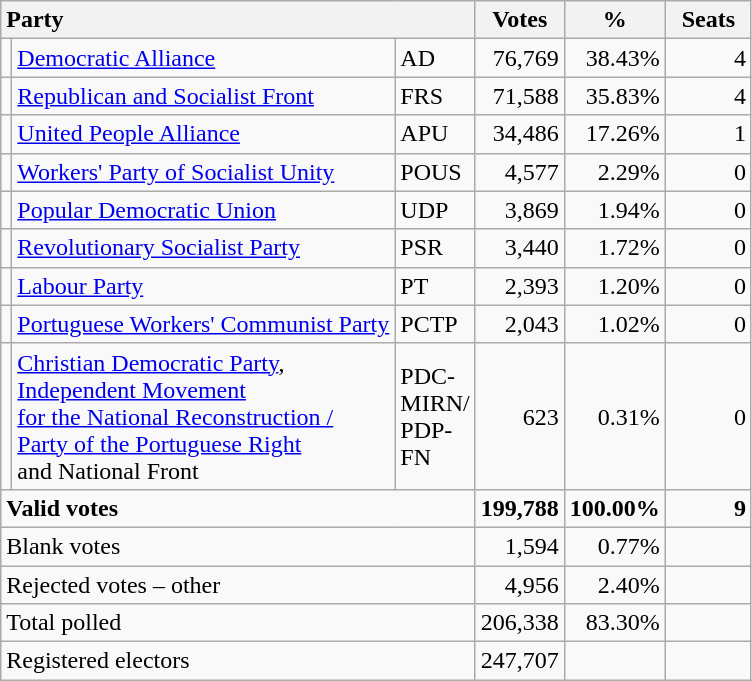<table class="wikitable" border="1" style="text-align:right;">
<tr>
<th style="text-align:left;" colspan=3>Party</th>
<th align=center width="50">Votes</th>
<th align=center width="50">%</th>
<th align=center width="50">Seats</th>
</tr>
<tr>
<td></td>
<td align=left><a href='#'>Democratic Alliance</a></td>
<td align=left>AD</td>
<td>76,769</td>
<td>38.43%</td>
<td>4</td>
</tr>
<tr>
<td></td>
<td align=left style="white-space: nowrap;"><a href='#'>Republican and Socialist Front</a></td>
<td align=left>FRS</td>
<td>71,588</td>
<td>35.83%</td>
<td>4</td>
</tr>
<tr>
<td></td>
<td align=left><a href='#'>United People Alliance</a></td>
<td align=left>APU</td>
<td>34,486</td>
<td>17.26%</td>
<td>1</td>
</tr>
<tr>
<td></td>
<td align=left><a href='#'>Workers' Party of Socialist Unity</a></td>
<td align=left>POUS</td>
<td>4,577</td>
<td>2.29%</td>
<td>0</td>
</tr>
<tr>
<td></td>
<td align=left><a href='#'>Popular Democratic Union</a></td>
<td align=left>UDP</td>
<td>3,869</td>
<td>1.94%</td>
<td>0</td>
</tr>
<tr>
<td></td>
<td align=left><a href='#'>Revolutionary Socialist Party</a></td>
<td align=left>PSR</td>
<td>3,440</td>
<td>1.72%</td>
<td>0</td>
</tr>
<tr>
<td></td>
<td align=left><a href='#'>Labour Party</a></td>
<td align=left>PT</td>
<td>2,393</td>
<td>1.20%</td>
<td>0</td>
</tr>
<tr>
<td></td>
<td align=left><a href='#'>Portuguese Workers' Communist Party</a></td>
<td align=left>PCTP</td>
<td>2,043</td>
<td>1.02%</td>
<td>0</td>
</tr>
<tr>
<td></td>
<td align=left><a href='#'>Christian Democratic Party</a>,<br><a href='#'>Independent Movement<br>for the National Reconstruction /<br>Party of the Portuguese Right</a><br>and National Front</td>
<td align=left>PDC-<br>MIRN/<br>PDP-<br>FN</td>
<td>623</td>
<td>0.31%</td>
<td>0</td>
</tr>
<tr style="font-weight:bold">
<td align=left colspan=3>Valid votes</td>
<td>199,788</td>
<td>100.00%</td>
<td>9</td>
</tr>
<tr>
<td align=left colspan=3>Blank votes</td>
<td>1,594</td>
<td>0.77%</td>
<td></td>
</tr>
<tr>
<td align=left colspan=3>Rejected votes – other</td>
<td>4,956</td>
<td>2.40%</td>
<td></td>
</tr>
<tr>
<td align=left colspan=3>Total polled</td>
<td>206,338</td>
<td>83.30%</td>
<td></td>
</tr>
<tr>
<td align=left colspan=3>Registered electors</td>
<td>247,707</td>
<td></td>
<td></td>
</tr>
</table>
